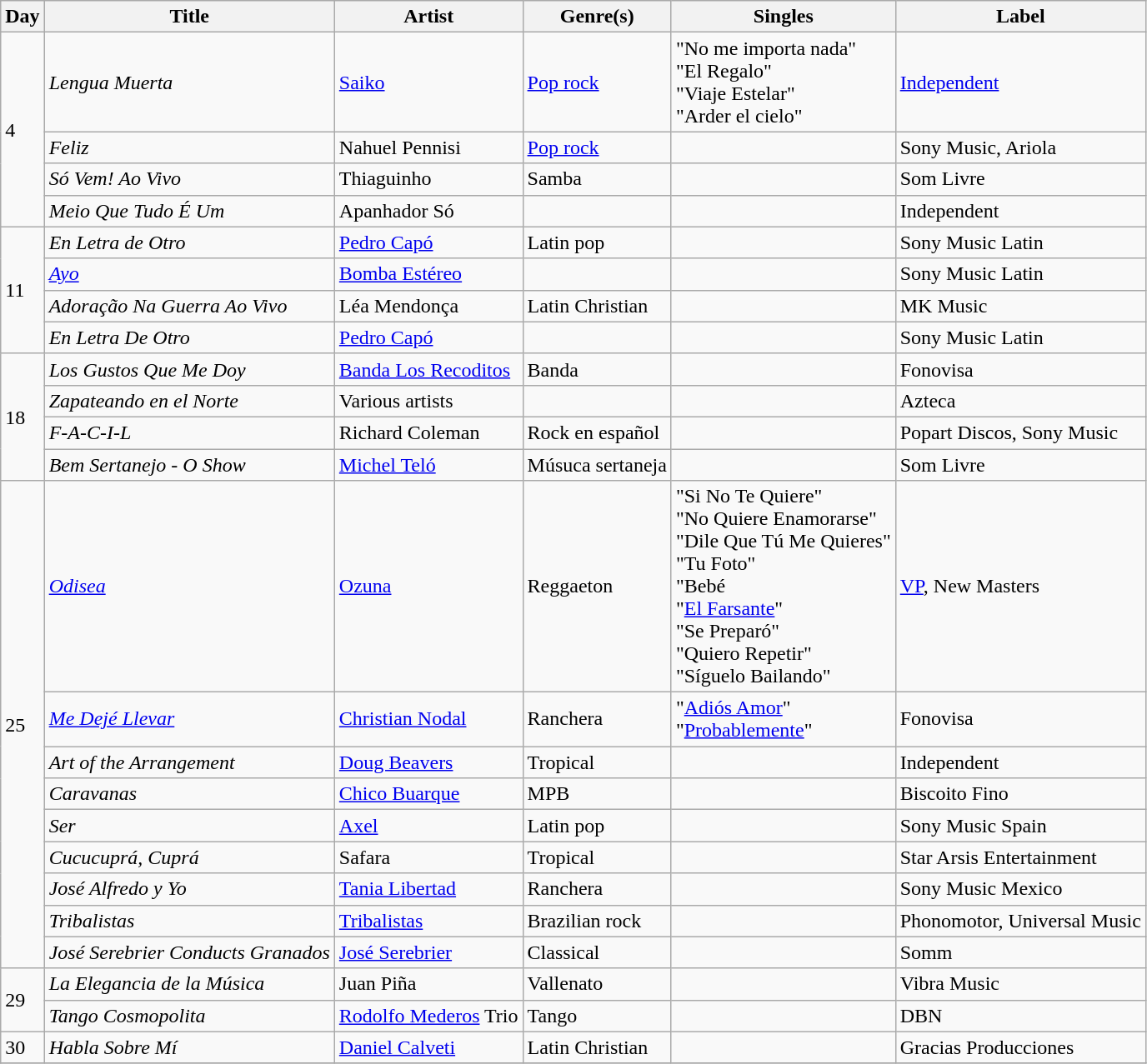<table class="wikitable sortable" style="text-align: left;">
<tr>
<th>Day</th>
<th>Title</th>
<th>Artist</th>
<th>Genre(s)</th>
<th>Singles</th>
<th>Label</th>
</tr>
<tr>
<td rowspan="4">4</td>
<td><em>Lengua Muerta</em></td>
<td><a href='#'>Saiko</a></td>
<td><a href='#'>Pop rock</a></td>
<td>"No me importa nada"<br>"El Regalo"<br>"Viaje Estelar"<br>"Arder el cielo"</td>
<td><a href='#'>Independent</a></td>
</tr>
<tr>
<td><em>Feliz</em></td>
<td>Nahuel Pennisi</td>
<td><a href='#'>Pop rock</a></td>
<td></td>
<td>Sony Music, Ariola</td>
</tr>
<tr>
<td><em>Só Vem! Ao Vivo</em></td>
<td>Thiaguinho</td>
<td>Samba</td>
<td></td>
<td>Som Livre</td>
</tr>
<tr>
<td><em>Meio Que Tudo É Um</em></td>
<td>Apanhador Só</td>
<td></td>
<td></td>
<td>Independent</td>
</tr>
<tr>
<td rowspan="4">11</td>
<td><em>En Letra de Otro</em></td>
<td><a href='#'>Pedro Capó</a></td>
<td>Latin pop</td>
<td></td>
<td>Sony Music Latin</td>
</tr>
<tr>
<td><em><a href='#'>Ayo</a></em></td>
<td><a href='#'>Bomba Estéreo</a></td>
<td></td>
<td></td>
<td>Sony Music Latin</td>
</tr>
<tr>
<td><em>Adoração Na Guerra Ao Vivo</em></td>
<td>Léa Mendonça</td>
<td>Latin Christian</td>
<td></td>
<td>MK Music</td>
</tr>
<tr>
<td><em>En Letra De Otro</em></td>
<td><a href='#'>Pedro Capó</a></td>
<td></td>
<td></td>
<td>Sony Music Latin</td>
</tr>
<tr>
<td rowspan="4">18</td>
<td><em>Los Gustos Que Me Doy</em></td>
<td><a href='#'>Banda Los Recoditos</a></td>
<td>Banda</td>
<td></td>
<td>Fonovisa</td>
</tr>
<tr>
<td><em>Zapateando en el Norte</em></td>
<td>Various artists</td>
<td></td>
<td></td>
<td>Azteca</td>
</tr>
<tr>
<td><em>F-A-C-I-L</em></td>
<td>Richard Coleman</td>
<td>Rock en español</td>
<td></td>
<td>Popart Discos, Sony Music</td>
</tr>
<tr>
<td><em>Bem Sertanejo - O Show</em></td>
<td><a href='#'>Michel Teló</a></td>
<td>Músuca sertaneja</td>
<td></td>
<td>Som Livre</td>
</tr>
<tr>
<td rowspan="9">25</td>
<td><em><a href='#'>Odisea</a></em></td>
<td><a href='#'>Ozuna</a></td>
<td>Reggaeton</td>
<td>"Si No Te Quiere"<br>"No Quiere Enamorarse"<br>"Dile Que Tú Me Quieres"<br>"Tu Foto"<br>"Bebé<br>"<a href='#'>El Farsante</a>"<br>"Se Preparó"<br>"Quiero Repetir"<br>"Síguelo Bailando"</td>
<td><a href='#'>VP</a>, New Masters</td>
</tr>
<tr>
<td><em><a href='#'>Me Dejé Llevar</a></em></td>
<td><a href='#'>Christian Nodal</a></td>
<td>Ranchera</td>
<td>"<a href='#'>Adiós Amor</a>"<br>"<a href='#'>Probablemente</a>"</td>
<td>Fonovisa</td>
</tr>
<tr>
<td><em>Art of the Arrangement</em></td>
<td><a href='#'>Doug Beavers</a></td>
<td>Tropical</td>
<td></td>
<td>Independent</td>
</tr>
<tr>
<td><em>Caravanas</em></td>
<td><a href='#'>Chico Buarque</a></td>
<td>MPB</td>
<td></td>
<td>Biscoito Fino</td>
</tr>
<tr>
<td><em>Ser</em></td>
<td><a href='#'>Axel</a></td>
<td>Latin pop</td>
<td></td>
<td>Sony Music Spain</td>
</tr>
<tr>
<td><em>Cucucuprá, Cuprá</em></td>
<td>Safara</td>
<td>Tropical</td>
<td></td>
<td>Star Arsis Entertainment</td>
</tr>
<tr>
<td><em>José Alfredo y Yo</em></td>
<td><a href='#'>Tania Libertad</a></td>
<td>Ranchera</td>
<td></td>
<td>Sony Music Mexico</td>
</tr>
<tr>
<td><em>Tribalistas</em></td>
<td><a href='#'>Tribalistas</a></td>
<td>Brazilian rock</td>
<td></td>
<td>Phonomotor, Universal Music</td>
</tr>
<tr>
<td><em>José Serebrier Conducts Granados</em></td>
<td><a href='#'>José Serebrier</a></td>
<td>Classical</td>
<td></td>
<td>Somm</td>
</tr>
<tr>
<td rowspan="2">29</td>
<td><em>La Elegancia de la Música</em></td>
<td>Juan Piña</td>
<td>Vallenato</td>
<td></td>
<td>Vibra Music</td>
</tr>
<tr>
<td><em>Tango Cosmopolita</em></td>
<td><a href='#'>Rodolfo Mederos</a> Trio</td>
<td>Tango</td>
<td></td>
<td>DBN</td>
</tr>
<tr>
<td>30</td>
<td><em>Habla Sobre Mí</em></td>
<td><a href='#'>Daniel Calveti</a></td>
<td>Latin Christian</td>
<td></td>
<td>Gracias Producciones</td>
</tr>
<tr>
</tr>
</table>
